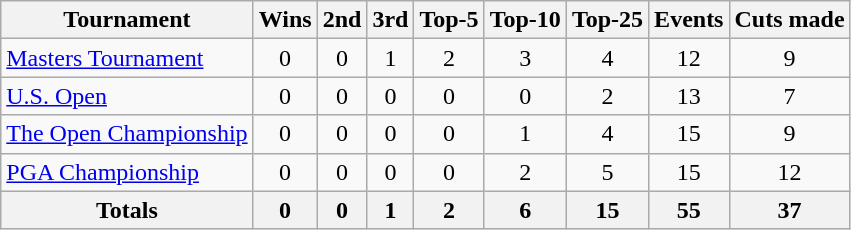<table class=wikitable style=text-align:center>
<tr>
<th>Tournament</th>
<th>Wins</th>
<th>2nd</th>
<th>3rd</th>
<th>Top-5</th>
<th>Top-10</th>
<th>Top-25</th>
<th>Events</th>
<th>Cuts made</th>
</tr>
<tr>
<td align=left><a href='#'>Masters Tournament</a></td>
<td>0</td>
<td>0</td>
<td>1</td>
<td>2</td>
<td>3</td>
<td>4</td>
<td>12</td>
<td>9</td>
</tr>
<tr>
<td align=left><a href='#'>U.S. Open</a></td>
<td>0</td>
<td>0</td>
<td>0</td>
<td>0</td>
<td>0</td>
<td>2</td>
<td>13</td>
<td>7</td>
</tr>
<tr>
<td align=left><a href='#'>The Open Championship</a></td>
<td>0</td>
<td>0</td>
<td>0</td>
<td>0</td>
<td>1</td>
<td>4</td>
<td>15</td>
<td>9</td>
</tr>
<tr>
<td align=left><a href='#'>PGA Championship</a></td>
<td>0</td>
<td>0</td>
<td>0</td>
<td>0</td>
<td>2</td>
<td>5</td>
<td>15</td>
<td>12</td>
</tr>
<tr>
<th>Totals</th>
<th>0</th>
<th>0</th>
<th>1</th>
<th>2</th>
<th>6</th>
<th>15</th>
<th>55</th>
<th>37</th>
</tr>
</table>
